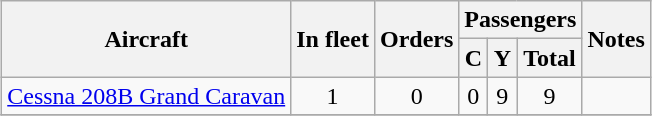<table class="wikitable" style="margin:1em auto; border-collapse:collapse; text-align: center">
<tr>
<th rowspan=2>Aircraft</th>
<th rowspan=2>In fleet</th>
<th rowspan=2>Orders</th>
<th colspan=3>Passengers</th>
<th rowspan=2>Notes</th>
</tr>
<tr>
<th><abbr>C</abbr></th>
<th><abbr>Y</abbr></th>
<th>Total</th>
</tr>
<tr>
<td align=left><a href='#'>Cessna 208B Grand Caravan</a></td>
<td>1</td>
<td>0</td>
<td>0</td>
<td>9</td>
<td>9</td>
<td></td>
</tr>
<tr>
</tr>
</table>
